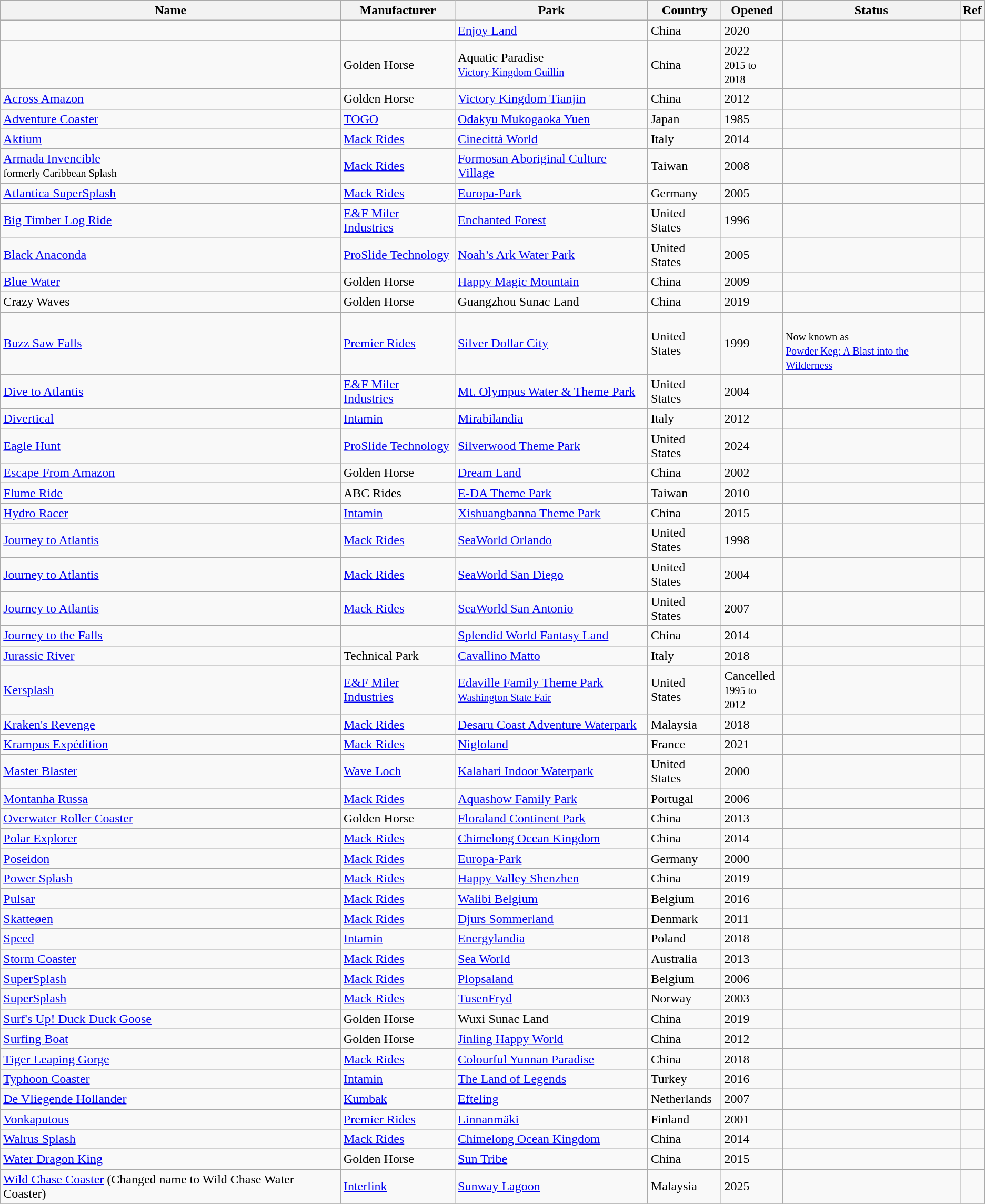<table class="wikitable sortable">
<tr>
<th>Name</th>
<th>Manufacturer</th>
<th>Park</th>
<th>Country</th>
<th>Opened</th>
<th>Status</th>
<th class="unsortable">Ref</th>
</tr>
<tr>
<td></td>
<td></td>
<td><a href='#'>Enjoy Land</a></td>
<td> China</td>
<td>2020</td>
<td></td>
<td></td>
</tr>
<tr>
</tr>
<tr>
<td></td>
<td>Golden Horse</td>
<td>Aquatic Paradise<br><small><a href='#'>Victory Kingdom Guillin</a></small></td>
<td> China</td>
<td>2022<br><small>2015 to 2018</small></td>
<td></td>
<td></td>
</tr>
<tr>
<td><a href='#'>Across Amazon</a></td>
<td>Golden Horse</td>
<td><a href='#'>Victory Kingdom Tianjin</a></td>
<td> China</td>
<td>2012</td>
<td></td>
<td></td>
</tr>
<tr>
<td><a href='#'>Adventure Coaster</a></td>
<td><a href='#'>TOGO</a></td>
<td><a href='#'>Odakyu Mukogaoka Yuen</a></td>
<td> Japan</td>
<td>1985</td>
<td></td>
<td></td>
</tr>
<tr>
<td><a href='#'>Aktium</a></td>
<td><a href='#'>Mack Rides</a></td>
<td><a href='#'>Cinecittà World</a></td>
<td> Italy</td>
<td>2014</td>
<td></td>
<td></td>
</tr>
<tr>
<td><a href='#'>Armada Invencible</a><br><small>formerly Caribbean Splash</small></td>
<td><a href='#'>Mack Rides</a></td>
<td><a href='#'>Formosan Aboriginal Culture Village</a></td>
<td> Taiwan</td>
<td>2008</td>
<td></td>
<td></td>
</tr>
<tr>
<td><a href='#'>Atlantica SuperSplash</a></td>
<td><a href='#'>Mack Rides</a></td>
<td><a href='#'>Europa-Park</a></td>
<td> Germany</td>
<td>2005</td>
<td></td>
<td></td>
</tr>
<tr>
<td><a href='#'>Big Timber Log Ride</a></td>
<td><a href='#'>E&F Miler Industries</a></td>
<td><a href='#'>Enchanted Forest</a></td>
<td> United States</td>
<td>1996</td>
<td></td>
<td></td>
</tr>
<tr>
<td><a href='#'>Black Anaconda</a></td>
<td><a href='#'>ProSlide Technology</a></td>
<td><a href='#'>Noah’s Ark Water Park</a></td>
<td> United States</td>
<td>2005</td>
<td></td>
</tr>
<tr>
<td><a href='#'>Blue Water</a></td>
<td>Golden Horse</td>
<td><a href='#'>Happy Magic Mountain</a></td>
<td> China</td>
<td>2009</td>
<td></td>
<td></td>
</tr>
<tr>
<td>Crazy Waves</td>
<td>Golden Horse</td>
<td>Guangzhou Sunac Land</td>
<td> China</td>
<td>2019</td>
<td></td>
<td></td>
</tr>
<tr>
<td><a href='#'>Buzz Saw Falls</a></td>
<td><a href='#'>Premier Rides</a></td>
<td><a href='#'>Silver Dollar City</a></td>
<td> United States</td>
<td>1999</td>
<td><br><small>Now known as <br><a href='#'>Powder Keg: A Blast into the Wilderness</a></small></td>
<td></td>
</tr>
<tr>
<td><a href='#'>Dive to Atlantis</a></td>
<td><a href='#'>E&F Miler Industries</a></td>
<td><a href='#'>Mt. Olympus Water & Theme Park</a></td>
<td> United States</td>
<td>2004</td>
<td></td>
<td></td>
</tr>
<tr>
<td><a href='#'>Divertical</a></td>
<td><a href='#'>Intamin</a></td>
<td><a href='#'>Mirabilandia</a></td>
<td> Italy</td>
<td>2012</td>
<td></td>
<td></td>
</tr>
<tr>
<td><a href='#'>Eagle Hunt</a></td>
<td><a href='#'>ProSlide Technology</a></td>
<td><a href='#'>Silverwood Theme Park</a></td>
<td> United States</td>
<td>2024</td>
<td></td>
</tr>
<tr>
<td><a href='#'>Escape From Amazon</a></td>
<td>Golden Horse</td>
<td><a href='#'>Dream Land</a></td>
<td> China</td>
<td>2002</td>
<td></td>
<td></td>
</tr>
<tr>
<td><a href='#'>Flume Ride</a></td>
<td>ABC Rides</td>
<td><a href='#'>E-DA Theme Park</a></td>
<td> Taiwan</td>
<td>2010</td>
<td></td>
<td></td>
</tr>
<tr>
<td><a href='#'>Hydro Racer</a></td>
<td><a href='#'>Intamin</a></td>
<td><a href='#'>Xishuangbanna Theme Park</a></td>
<td> China</td>
<td>2015</td>
<td></td>
<td></td>
</tr>
<tr>
<td><a href='#'>Journey to Atlantis</a></td>
<td><a href='#'>Mack Rides</a></td>
<td><a href='#'>SeaWorld Orlando</a></td>
<td> United States</td>
<td>1998</td>
<td></td>
<td></td>
</tr>
<tr>
<td><a href='#'>Journey to Atlantis</a></td>
<td><a href='#'>Mack Rides</a></td>
<td><a href='#'>SeaWorld San Diego</a></td>
<td> United States</td>
<td>2004</td>
<td></td>
<td></td>
</tr>
<tr>
<td><a href='#'>Journey to Atlantis</a></td>
<td><a href='#'>Mack Rides</a></td>
<td><a href='#'>SeaWorld San Antonio</a></td>
<td> United States</td>
<td>2007</td>
<td></td>
<td></td>
</tr>
<tr>
<td><a href='#'>Journey to the Falls</a></td>
<td></td>
<td><a href='#'>Splendid World Fantasy Land</a></td>
<td> China</td>
<td>2014</td>
<td></td>
<td></td>
</tr>
<tr>
<td><a href='#'>Jurassic River</a></td>
<td>Technical Park</td>
<td><a href='#'>Cavallino Matto</a></td>
<td> Italy</td>
<td>2018</td>
<td></td>
<td></td>
</tr>
<tr>
<td><a href='#'>Kersplash</a></td>
<td><a href='#'>E&F Miler Industries</a></td>
<td><a href='#'>Edaville Family Theme Park</a><br><small><a href='#'>Washington State Fair</a></small></td>
<td> United States</td>
<td>Cancelled<br><small>1995 to 2012</small></td>
<td></td>
<td><br></td>
</tr>
<tr>
<td><a href='#'>Kraken's Revenge</a></td>
<td><a href='#'>Mack Rides</a></td>
<td><a href='#'>Desaru Coast Adventure Waterpark</a></td>
<td> Malaysia</td>
<td>2018</td>
<td></td>
<td></td>
</tr>
<tr>
<td><a href='#'>Krampus Expédition</a></td>
<td><a href='#'>Mack Rides</a></td>
<td><a href='#'>Nigloland</a></td>
<td> France</td>
<td>2021</td>
<td></td>
<td></td>
</tr>
<tr>
<td><a href='#'>Master Blaster</a></td>
<td><a href='#'>Wave Loch </a></td>
<td><a href='#'>Kalahari Indoor Waterpark</a></td>
<td> United States</td>
<td>2000</td>
<td></td>
</tr>
<tr>
<td><a href='#'>Montanha Russa</a></td>
<td><a href='#'>Mack Rides</a></td>
<td><a href='#'>Aquashow Family Park</a></td>
<td> Portugal</td>
<td>2006</td>
<td></td>
<td></td>
</tr>
<tr>
<td><a href='#'>Overwater Roller Coaster</a></td>
<td>Golden Horse</td>
<td><a href='#'>Floraland Continent Park</a></td>
<td> China</td>
<td>2013</td>
<td></td>
<td></td>
</tr>
<tr>
<td><a href='#'>Polar Explorer</a></td>
<td><a href='#'>Mack Rides</a></td>
<td><a href='#'>Chimelong Ocean Kingdom</a></td>
<td> China</td>
<td>2014</td>
<td></td>
<td></td>
</tr>
<tr>
<td><a href='#'>Poseidon</a></td>
<td><a href='#'>Mack Rides</a></td>
<td><a href='#'>Europa-Park</a></td>
<td> Germany</td>
<td>2000</td>
<td></td>
<td></td>
</tr>
<tr>
<td><a href='#'>Power Splash</a></td>
<td><a href='#'>Mack Rides</a></td>
<td><a href='#'>Happy Valley Shenzhen</a></td>
<td> China</td>
<td>2019</td>
<td></td>
<td></td>
</tr>
<tr>
<td><a href='#'>Pulsar</a></td>
<td><a href='#'>Mack Rides</a></td>
<td><a href='#'>Walibi Belgium</a></td>
<td> Belgium</td>
<td>2016</td>
<td></td>
<td></td>
</tr>
<tr>
<td><a href='#'>Skatteøen</a></td>
<td><a href='#'>Mack Rides</a></td>
<td><a href='#'>Djurs Sommerland</a></td>
<td> Denmark</td>
<td>2011</td>
<td></td>
<td></td>
</tr>
<tr>
<td><a href='#'>Speed</a></td>
<td><a href='#'>Intamin</a></td>
<td><a href='#'>Energylandia</a></td>
<td> Poland</td>
<td>2018</td>
<td></td>
<td></td>
</tr>
<tr>
<td><a href='#'>Storm Coaster</a></td>
<td><a href='#'>Mack Rides</a></td>
<td><a href='#'>Sea World</a></td>
<td> Australia</td>
<td>2013</td>
<td></td>
<td></td>
</tr>
<tr>
<td><a href='#'>SuperSplash</a></td>
<td><a href='#'>Mack Rides</a></td>
<td><a href='#'>Plopsaland</a></td>
<td> Belgium</td>
<td>2006</td>
<td></td>
<td></td>
</tr>
<tr>
<td><a href='#'>SuperSplash</a></td>
<td><a href='#'>Mack Rides</a></td>
<td><a href='#'>TusenFryd</a></td>
<td> Norway</td>
<td>2003</td>
<td></td>
<td></td>
</tr>
<tr>
<td><a href='#'>Surf's Up! Duck Duck Goose</a></td>
<td>Golden Horse</td>
<td>Wuxi Sunac Land</td>
<td> China</td>
<td>2019</td>
<td></td>
<td></td>
</tr>
<tr>
<td><a href='#'>Surfing Boat</a></td>
<td>Golden Horse</td>
<td><a href='#'>Jinling Happy World</a></td>
<td> China</td>
<td>2012</td>
<td></td>
<td></td>
</tr>
<tr>
<td><a href='#'>Tiger Leaping Gorge</a></td>
<td><a href='#'>Mack Rides</a></td>
<td><a href='#'>Colourful Yunnan Paradise</a></td>
<td> China</td>
<td>2018</td>
<td></td>
<td></td>
</tr>
<tr>
<td><a href='#'>Typhoon Coaster</a></td>
<td><a href='#'>Intamin</a></td>
<td><a href='#'>The Land of Legends</a></td>
<td> Turkey</td>
<td>2016</td>
<td></td>
<td></td>
</tr>
<tr>
<td><a href='#'>De Vliegende Hollander</a></td>
<td><a href='#'>Kumbak</a></td>
<td><a href='#'>Efteling</a></td>
<td> Netherlands</td>
<td>2007</td>
<td></td>
<td></td>
</tr>
<tr>
<td><a href='#'>Vonkaputous</a></td>
<td><a href='#'>Premier Rides</a></td>
<td><a href='#'>Linnanmäki</a></td>
<td> Finland</td>
<td>2001</td>
<td></td>
<td></td>
</tr>
<tr>
<td><a href='#'>Walrus Splash</a></td>
<td><a href='#'>Mack Rides</a></td>
<td><a href='#'>Chimelong Ocean Kingdom</a></td>
<td> China</td>
<td>2014</td>
<td></td>
<td></td>
</tr>
<tr>
<td><a href='#'>Water Dragon King</a></td>
<td>Golden Horse</td>
<td><a href='#'>Sun Tribe</a></td>
<td> China</td>
<td>2015</td>
<td></td>
<td></td>
</tr>
<tr>
<td><a href='#'>Wild Chase Coaster</a> (Changed name to Wild Chase Water Coaster)</td>
<td><a href='#'>Interlink</a></td>
<td><a href='#'>Sunway Lagoon</a></td>
<td> Malaysia</td>
<td>2025</td>
<td></td>
<td></td>
</tr>
<tr>
</tr>
</table>
